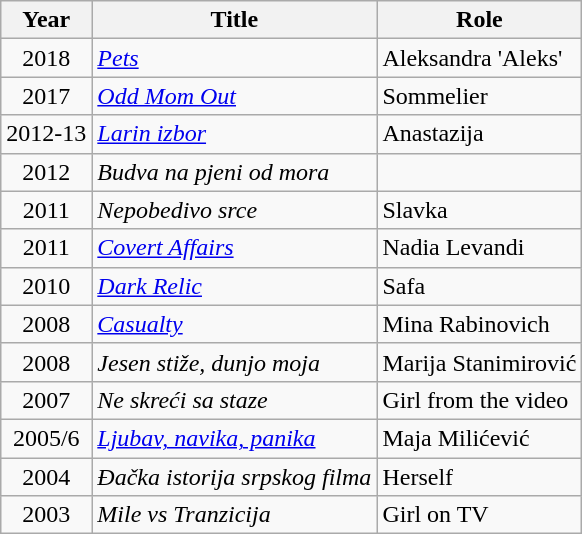<table class="wikitable">
<tr>
<th>Year</th>
<th>Title</th>
<th>Role</th>
</tr>
<tr>
<td align=center>2018</td>
<td><em><a href='#'>Pets</a></em></td>
<td>Aleksandra 'Aleks'</td>
</tr>
<tr>
<td align=center>2017</td>
<td><em><a href='#'>Odd Mom Out</a></em></td>
<td>Sommelier</td>
</tr>
<tr>
<td align=center>2012-13</td>
<td><em><a href='#'>Larin izbor</a></em></td>
<td>Anastazija</td>
</tr>
<tr>
<td align=center>2012</td>
<td><em>Budva na pjeni od mora</em></td>
<td></td>
</tr>
<tr>
<td align=center>2011</td>
<td><em>Nepobedivo srce</em></td>
<td>Slavka</td>
</tr>
<tr>
<td align=center>2011</td>
<td><em><a href='#'>Covert Affairs</a></em></td>
<td>Nadia Levandi</td>
</tr>
<tr>
<td align=center>2010</td>
<td><em><a href='#'>Dark Relic</a></em></td>
<td>Safa</td>
</tr>
<tr>
<td align=center>2008</td>
<td><em><a href='#'>Casualty</a></em></td>
<td>Mina Rabinovich</td>
</tr>
<tr>
<td align=center>2008</td>
<td><em>Jesen stiže, dunjo moja</em></td>
<td>Marija Stanimirović</td>
</tr>
<tr>
<td align=center>2007</td>
<td><em>Ne skreći sa staze</em></td>
<td>Girl from the video</td>
</tr>
<tr>
<td align=center>2005/6</td>
<td><em><a href='#'>Ljubav, navika, panika</a></em></td>
<td>Maja Milićević</td>
</tr>
<tr>
<td align=center>2004</td>
<td><em>Đačka istorija srpskog filma</em></td>
<td>Herself</td>
</tr>
<tr>
<td align=center>2003</td>
<td><em>Mile vs Tranzicija</em></td>
<td>Girl on TV</td>
</tr>
</table>
